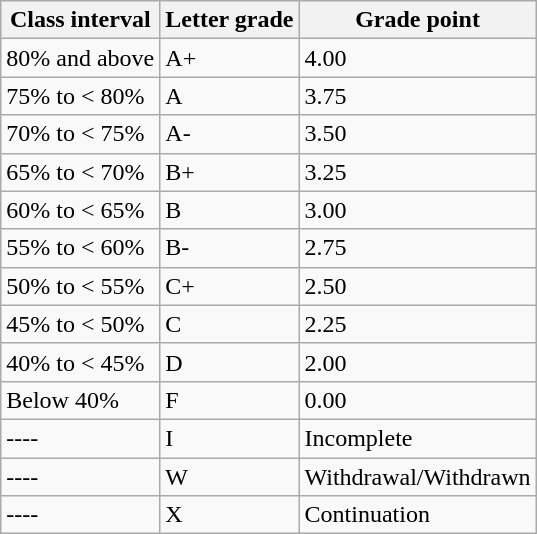<table class="wikitable">
<tr>
<th>Class interval</th>
<th>Letter grade</th>
<th>Grade point</th>
</tr>
<tr>
<td>80% and above</td>
<td>A+</td>
<td>4.00</td>
</tr>
<tr>
<td>75% to < 80%</td>
<td>A</td>
<td>3.75</td>
</tr>
<tr>
<td>70% to < 75%</td>
<td>A-</td>
<td>3.50</td>
</tr>
<tr>
<td>65% to < 70%</td>
<td>B+</td>
<td>3.25</td>
</tr>
<tr>
<td>60% to < 65%</td>
<td>B</td>
<td>3.00</td>
</tr>
<tr>
<td>55% to < 60%</td>
<td>B-</td>
<td>2.75</td>
</tr>
<tr>
<td>50% to < 55%</td>
<td>C+</td>
<td>2.50</td>
</tr>
<tr>
<td>45% to < 50%</td>
<td>C</td>
<td>2.25</td>
</tr>
<tr>
<td>40% to < 45%</td>
<td>D</td>
<td>2.00</td>
</tr>
<tr>
<td>Below 40%</td>
<td>F</td>
<td>0.00</td>
</tr>
<tr>
<td>----</td>
<td>I</td>
<td>Incomplete</td>
</tr>
<tr>
<td>----</td>
<td>W</td>
<td>Withdrawal/Withdrawn</td>
</tr>
<tr>
<td>----</td>
<td>X</td>
<td>Continuation</td>
</tr>
</table>
